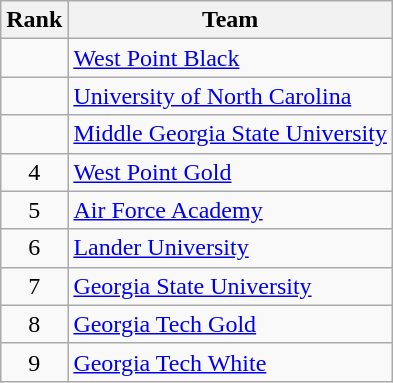<table class="wikitable">
<tr>
<th>Rank</th>
<th>Team</th>
</tr>
<tr>
<td align=center></td>
<td align="left"><a href='#'>West Point Black</a></td>
</tr>
<tr>
<td align=center></td>
<td align="left"><a href='#'>University of North Carolina</a></td>
</tr>
<tr>
<td align=center></td>
<td align="left"><a href='#'>Middle Georgia State University</a></td>
</tr>
<tr>
<td align=center>4</td>
<td align="left"><a href='#'>West Point Gold</a></td>
</tr>
<tr>
<td align=center>5</td>
<td align="left"><a href='#'>Air Force Academy</a></td>
</tr>
<tr>
<td align=center>6</td>
<td align="left"><a href='#'>Lander University</a></td>
</tr>
<tr>
<td align=center>7</td>
<td align="left"><a href='#'>Georgia State University</a></td>
</tr>
<tr>
<td align=center>8</td>
<td align="left"><a href='#'>Georgia Tech Gold</a></td>
</tr>
<tr>
<td align=center>9</td>
<td align="left"><a href='#'>Georgia Tech White</a></td>
</tr>
</table>
